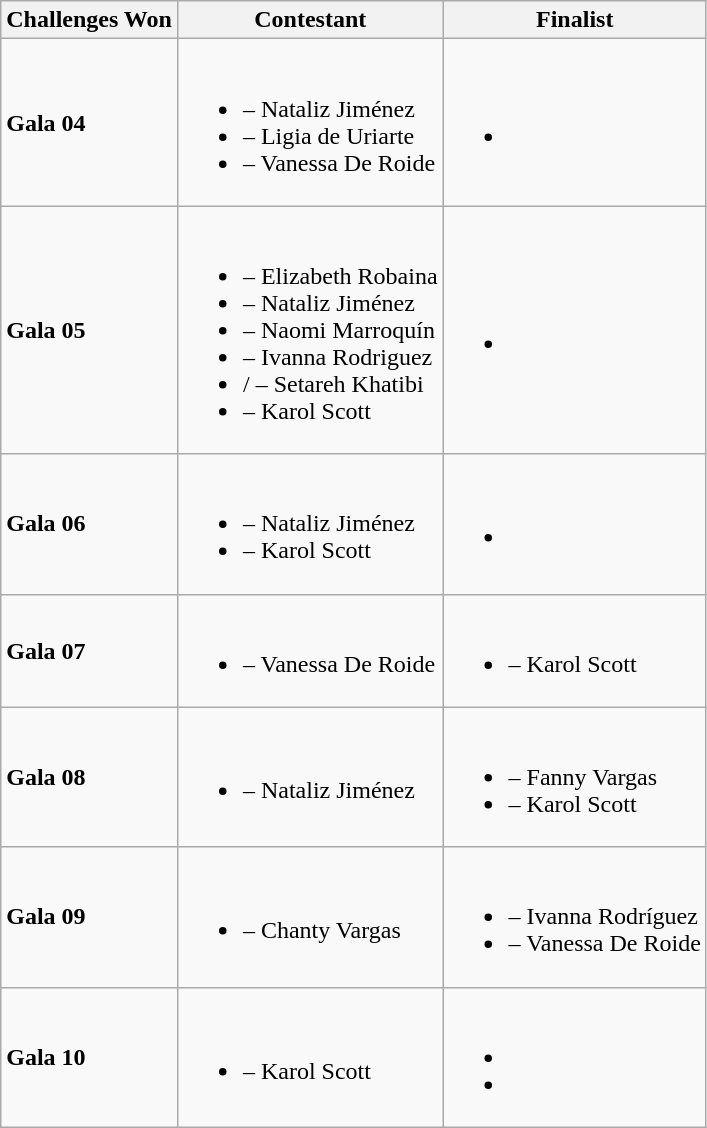<table class="wikitable">
<tr>
<th>Challenges Won</th>
<th>Contestant</th>
<th>Finalist</th>
</tr>
<tr>
<td><strong>Gala 04</strong></td>
<td><br><ul><li><strong></strong> – Nataliz Jiménez</li><li><strong></strong> – Ligia de Uriarte</li><li><strong></strong> – Vanessa De Roide</li></ul></td>
<td><br><ul><li></li></ul></td>
</tr>
<tr>
<td><strong>Gala 05</strong></td>
<td><br><ul><li><strong></strong> – Elizabeth Robaina</li><li><strong></strong> – Nataliz Jiménez</li><li><strong></strong> – Naomi Marroquín</li><li><strong></strong> – Ivanna Rodriguez</li><li><strong></strong>/<strong></strong> – Setareh Khatibi</li><li><strong></strong> – Karol Scott</li></ul></td>
<td><br><ul><li></li></ul></td>
</tr>
<tr>
<td><strong>Gala 06</strong></td>
<td><br><ul><li><strong></strong> – Nataliz Jiménez</li><li><strong></strong> – Karol Scott</li></ul></td>
<td><br><ul><li></li></ul></td>
</tr>
<tr>
<td><strong>Gala 07</strong></td>
<td><br><ul><li><strong></strong> – Vanessa De Roide</li></ul></td>
<td><br><ul><li><strong></strong> – Karol Scott</li></ul></td>
</tr>
<tr>
<td><strong>Gala 08</strong></td>
<td><br><ul><li><strong></strong> – Nataliz Jiménez</li></ul></td>
<td><br><ul><li><strong></strong> – Fanny Vargas</li><li><strong></strong> – Karol Scott</li></ul></td>
</tr>
<tr>
<td><strong>Gala 09</strong></td>
<td><br><ul><li><strong></strong> – Chanty Vargas</li></ul></td>
<td><br><ul><li><strong></strong> – Ivanna Rodríguez</li><li><strong></strong> – Vanessa De Roide</li></ul></td>
</tr>
<tr>
<td><strong> Gala 10</strong></td>
<td><br><ul><li><strong></strong> – Karol Scott</li></ul></td>
<td><br><ul><li></li><li></li></ul></td>
</tr>
</table>
